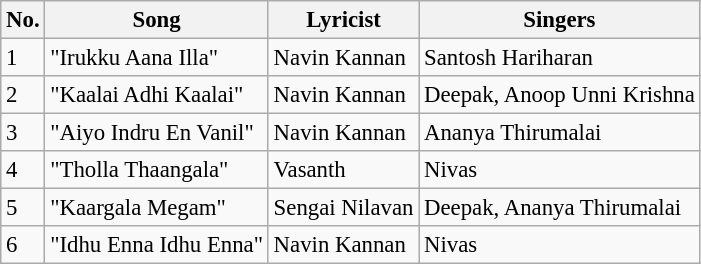<table class="wikitable tracklist" style="font-size:95%;">
<tr>
<th>No.</th>
<th>Song</th>
<th>Lyricist</th>
<th>Singers</th>
</tr>
<tr>
<td>1</td>
<td>"Irukku Aana Illa"</td>
<td>Navin Kannan</td>
<td>Santosh Hariharan</td>
</tr>
<tr>
<td>2</td>
<td>"Kaalai Adhi Kaalai"</td>
<td>Navin Kannan</td>
<td>Deepak, Anoop Unni Krishna</td>
</tr>
<tr>
<td>3</td>
<td>"Aiyo Indru En Vanil"</td>
<td>Navin Kannan</td>
<td>Ananya Thirumalai</td>
</tr>
<tr>
<td>4</td>
<td>"Tholla Thaangala"</td>
<td>Vasanth</td>
<td>Nivas</td>
</tr>
<tr>
<td>5</td>
<td>"Kaargala Megam"</td>
<td>Sengai Nilavan</td>
<td>Deepak, Ananya Thirumalai</td>
</tr>
<tr>
<td>6</td>
<td>"Idhu Enna Idhu Enna"</td>
<td>Navin Kannan</td>
<td>Nivas</td>
</tr>
</table>
